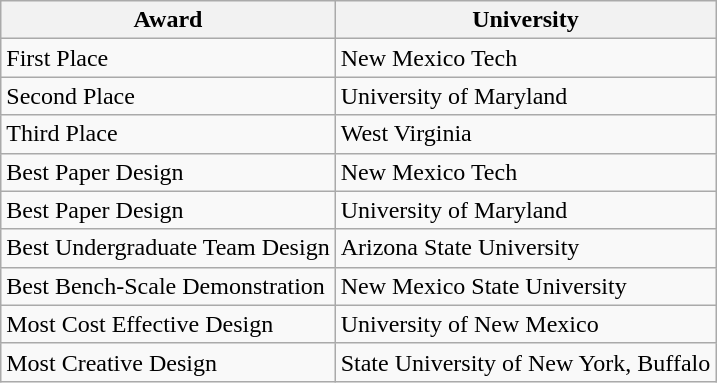<table class="wikitable">
<tr>
<th>Award</th>
<th>University</th>
</tr>
<tr>
<td>First Place</td>
<td>New Mexico Tech</td>
</tr>
<tr>
<td>Second Place</td>
<td>University of Maryland</td>
</tr>
<tr>
<td>Third Place</td>
<td>West Virginia</td>
</tr>
<tr>
<td>Best Paper Design</td>
<td>New Mexico Tech</td>
</tr>
<tr>
<td>Best Paper Design</td>
<td>University of Maryland</td>
</tr>
<tr>
<td>Best Undergraduate Team Design</td>
<td>Arizona State University</td>
</tr>
<tr>
<td>Best Bench-Scale Demonstration</td>
<td>New Mexico State University</td>
</tr>
<tr>
<td>Most Cost Effective Design</td>
<td>University of New Mexico</td>
</tr>
<tr>
<td>Most Creative Design</td>
<td>State University of New York, Buffalo</td>
</tr>
</table>
